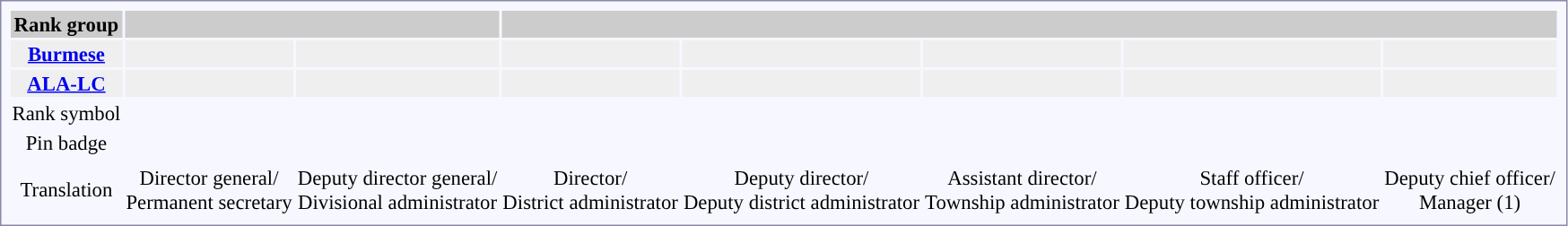<table style="border:1px solid #8888aa; background-color:#f7f8ff; padding:5px; font-size:95%; margin: 0px 12px 12px 0px;">
<tr style="text-align:center; background:#cccccc;">
<th>Rank group</th>
<th colspan=2></th>
<th colspan=5></th>
</tr>
<tr style="text-align:center; background:#efefef;">
<th><a href='#'>Burmese</a></th>
<td></td>
<td></td>
<td></td>
<td></td>
<td></td>
<td></td>
<td></td>
</tr>
<tr style="text-align:center; background:#efefef;">
<th><a href='#'>ALA-LC</a></th>
<td></td>
<td></td>
<td></td>
<td></td>
<td></td>
<td></td>
<td></td>
</tr>
<tr style="text-align:center;">
<td>Rank symbol</td>
<td></td>
<td></td>
<td></td>
<td></td>
<td></td>
<td></td>
<td></td>
</tr>
<tr style="text-align:center;">
<td>Pin badge</td>
<td></td>
<td></td>
<td></td>
<td></td>
<td></td>
<td></td>
<td></td>
</tr>
<tr style="text-align:center;">
<td colspan=8></td>
</tr>
<tr style="text-align:center;">
<td>Translation</td>
<td>Director general/<br>Permanent secretary</td>
<td>Deputy director general/<br>Divisional administrator</td>
<td>Director/<br>District administrator</td>
<td>Deputy director/<br>Deputy district administrator</td>
<td>Assistant director/<br>Township administrator</td>
<td>Staff officer/<br>Deputy township administrator</td>
<td>Deputy chief officer/<br>Manager (1)</td>
</tr>
</table>
